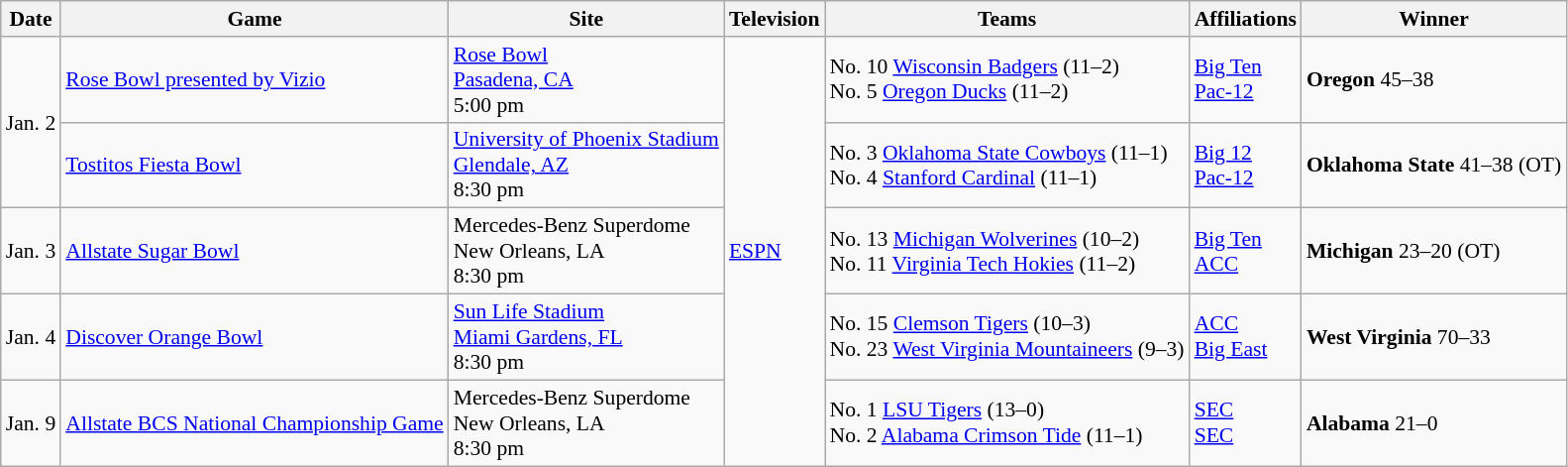<table class="wikitable" style="font-size:90%;">
<tr>
<th>Date</th>
<th>Game</th>
<th>Site</th>
<th>Television</th>
<th>Teams</th>
<th>Affiliations</th>
<th>Winner</th>
</tr>
<tr>
<td rowspan="2" style="white-space:nowrap">Jan. 2</td>
<td><a href='#'>Rose Bowl presented by Vizio</a></td>
<td><a href='#'>Rose Bowl</a><br><a href='#'>Pasadena, CA</a><br>5:00 pm</td>
<td rowspan="5"><a href='#'>ESPN</a></td>
<td>No. 10 <a href='#'>Wisconsin Badgers</a> (11–2)<br>No. 5 <a href='#'>Oregon Ducks</a> (11–2)</td>
<td><a href='#'>Big Ten</a><br><a href='#'>Pac-12</a></td>
<td><strong>Oregon</strong> 45–38</td>
</tr>
<tr>
<td><a href='#'>Tostitos Fiesta Bowl</a></td>
<td><a href='#'>University of Phoenix Stadium</a><br><a href='#'>Glendale, AZ</a><br>8:30 pm</td>
<td>No. 3 <a href='#'>Oklahoma State Cowboys</a> (11–1)<br>No. 4 <a href='#'>Stanford Cardinal</a> (11–1)</td>
<td><a href='#'>Big 12</a><br><a href='#'>Pac-12</a></td>
<td><strong>Oklahoma State</strong> 41–38 (OT)</td>
</tr>
<tr>
<td>Jan. 3</td>
<td><a href='#'>Allstate Sugar Bowl</a></td>
<td>Mercedes-Benz Superdome<br>New Orleans, LA<br>8:30 pm</td>
<td>No. 13 <a href='#'>Michigan Wolverines</a> (10–2)<br>No. 11 <a href='#'>Virginia Tech Hokies</a> (11–2)</td>
<td><a href='#'>Big Ten</a><br><a href='#'>ACC</a></td>
<td><strong>Michigan</strong> 23–20 (OT)</td>
</tr>
<tr>
<td>Jan. 4</td>
<td><a href='#'>Discover Orange Bowl</a></td>
<td><a href='#'>Sun Life Stadium</a><br><a href='#'>Miami Gardens, FL</a><br>8:30 pm</td>
<td style="white-space:nowrap">No. 15 <a href='#'>Clemson Tigers</a> (10–3)<br>No. 23 <a href='#'>West Virginia Mountaineers</a> (9–3)</td>
<td><a href='#'>ACC</a><br><a href='#'>Big East</a></td>
<td><strong>West Virginia</strong> 70–33</td>
</tr>
<tr>
<td>Jan. 9</td>
<td><a href='#'>Allstate BCS National Championship Game</a></td>
<td>Mercedes-Benz Superdome<br>New Orleans, LA<br>8:30 pm</td>
<td>No. 1 <a href='#'>LSU Tigers</a> (13–0)<br>No. 2 <a href='#'>Alabama Crimson Tide</a> (11–1)</td>
<td><a href='#'>SEC</a><br><a href='#'>SEC</a></td>
<td><strong>Alabama</strong> 21–0</td>
</tr>
</table>
